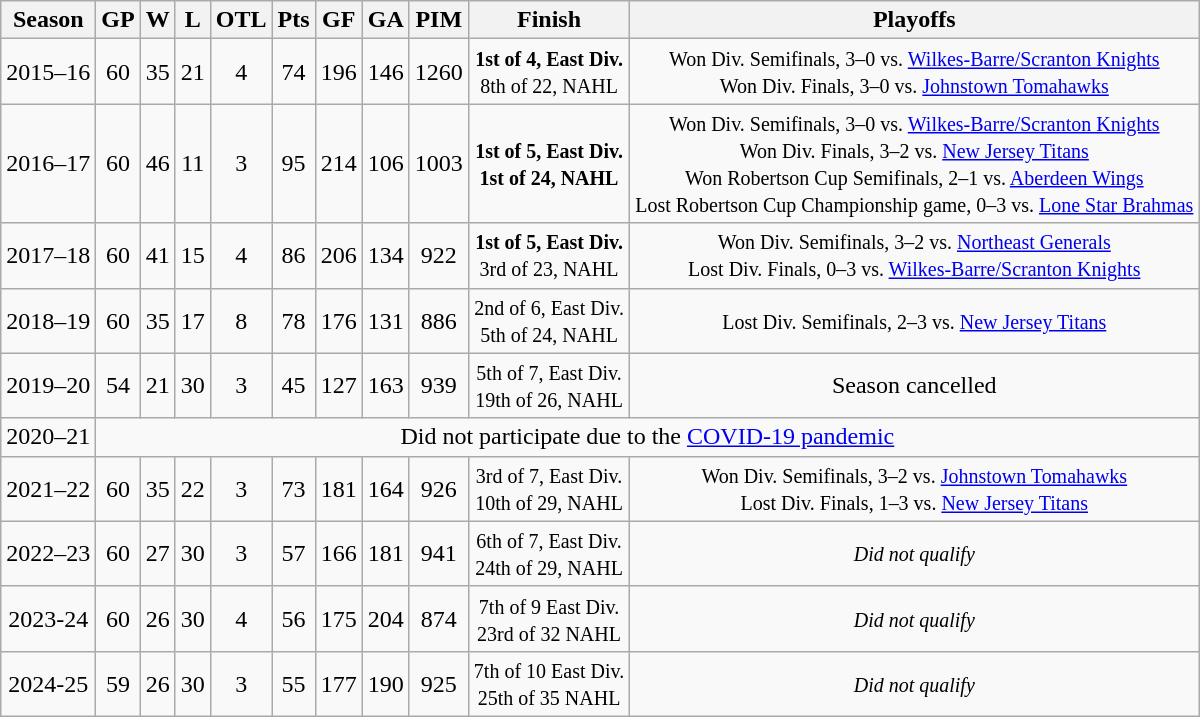<table class="wikitable" style="text-align:center">
<tr>
<th>Season</th>
<th>GP</th>
<th>W</th>
<th>L</th>
<th>OTL</th>
<th>Pts</th>
<th>GF</th>
<th>GA</th>
<th>PIM</th>
<th>Finish</th>
<th>Playoffs</th>
</tr>
<tr>
<td>2015–16</td>
<td>60</td>
<td>35</td>
<td>21</td>
<td>4</td>
<td>74</td>
<td>196</td>
<td>146</td>
<td>1260</td>
<td><small><strong>1st of 4, East Div.</strong><br>8th of 22, NAHL</small></td>
<td><small>Won Div. Semifinals, 3–0 vs. <a href='#'>Wilkes-Barre/Scranton Knights</a><br>Won Div. Finals, 3–0 vs. <a href='#'>Johnstown Tomahawks</a><br></small></td>
</tr>
<tr>
<td>2016–17</td>
<td>60</td>
<td>46</td>
<td>11</td>
<td>3</td>
<td>95</td>
<td>214</td>
<td>106</td>
<td>1003</td>
<td><small><strong>1st of 5, East Div.</strong><br><strong>1st of 24, NAHL</strong></small></td>
<td><small>Won Div. Semifinals, 3–0 vs. <a href='#'>Wilkes-Barre/Scranton Knights</a><br>Won Div. Finals, 3–2 vs. <a href='#'>New Jersey Titans</a><br>Won Robertson Cup Semifinals, 2–1 vs. <a href='#'>Aberdeen Wings</a><br>Lost Robertson Cup Championship game, 0–3 vs. <a href='#'>Lone Star Brahmas</a></small></td>
</tr>
<tr>
<td>2017–18</td>
<td>60</td>
<td>41</td>
<td>15</td>
<td>4</td>
<td>86</td>
<td>206</td>
<td>134</td>
<td>922</td>
<td><small><strong>1st of 5, East Div.</strong><br>3rd of 23, NAHL</small></td>
<td><small>Won Div. Semifinals, 3–2 vs. <a href='#'>Northeast Generals</a><br>Lost Div. Finals, 0–3 vs. <a href='#'>Wilkes-Barre/Scranton Knights</a></small></td>
</tr>
<tr>
<td>2018–19</td>
<td>60</td>
<td>35</td>
<td>17</td>
<td>8</td>
<td>78</td>
<td>176</td>
<td>131</td>
<td>886</td>
<td><small>2nd of 6, East Div.<br>5th of 24, NAHL</small></td>
<td><small>Lost Div. Semifinals, 2–3 vs. <a href='#'>New Jersey Titans</a></small></td>
</tr>
<tr>
<td>2019–20</td>
<td>54</td>
<td>21</td>
<td>30</td>
<td>3</td>
<td>45</td>
<td>127</td>
<td>163</td>
<td>939</td>
<td><small>5th of 7, East Div.<br>19th of 26, NAHL</small></td>
<td>Season cancelled</td>
</tr>
<tr>
<td>2020–21</td>
<td colspan=10>Did not participate due to the <a href='#'>COVID-19 pandemic</a></td>
</tr>
<tr>
<td>2021–22</td>
<td>60</td>
<td>35</td>
<td>22</td>
<td>3</td>
<td>73</td>
<td>181</td>
<td>164</td>
<td>926</td>
<td><small>3rd of 7, East Div.<br>10th of 29, NAHL</small></td>
<td><small>Won Div. Semifinals, 3–2 vs. <a href='#'>Johnstown Tomahawks</a><br>Lost Div. Finals, 1–3 vs. <a href='#'>New Jersey Titans</a></small></td>
</tr>
<tr>
<td>2022–23</td>
<td>60</td>
<td>27</td>
<td>30</td>
<td>3</td>
<td>57</td>
<td>166</td>
<td>181</td>
<td>941</td>
<td><small>6th of 7, East Div.<br>24th of 29, NAHL</small></td>
<td><small><em>Did not qualify</em></small></td>
</tr>
<tr>
<td>2023-24</td>
<td>60</td>
<td>26</td>
<td>30</td>
<td>4</td>
<td>56</td>
<td>175</td>
<td>204</td>
<td>874</td>
<td><small> 7th of 9 East Div.<br>23rd of 32 NAHL</small></td>
<td><small><em>Did not qualify</em></small></td>
</tr>
<tr>
<td>2024-25</td>
<td>59</td>
<td>26</td>
<td>30</td>
<td>3</td>
<td>55</td>
<td>177</td>
<td>190</td>
<td>925</td>
<td><small> 7th of 10 East Div.<br>25th of 35 NAHL</small></td>
<td><small><em>Did not qualify</em></small></td>
</tr>
</table>
